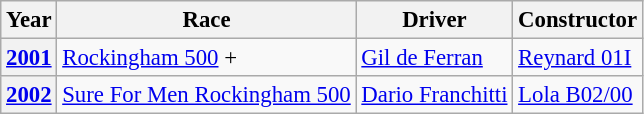<table class="wikitable" style="font-size: 95%;">
<tr>
<th>Year</th>
<th>Race</th>
<th>Driver</th>
<th>Constructor</th>
</tr>
<tr>
<th><a href='#'>2001</a></th>
<td><a href='#'>Rockingham 500</a> +</td>
<td> <a href='#'>Gil de Ferran</a></td>
<td><a href='#'>Reynard 01I</a></td>
</tr>
<tr>
<th><a href='#'>2002</a></th>
<td><a href='#'>Sure For Men Rockingham 500</a></td>
<td> <a href='#'>Dario Franchitti</a></td>
<td><a href='#'>Lola B02/00</a></td>
</tr>
</table>
